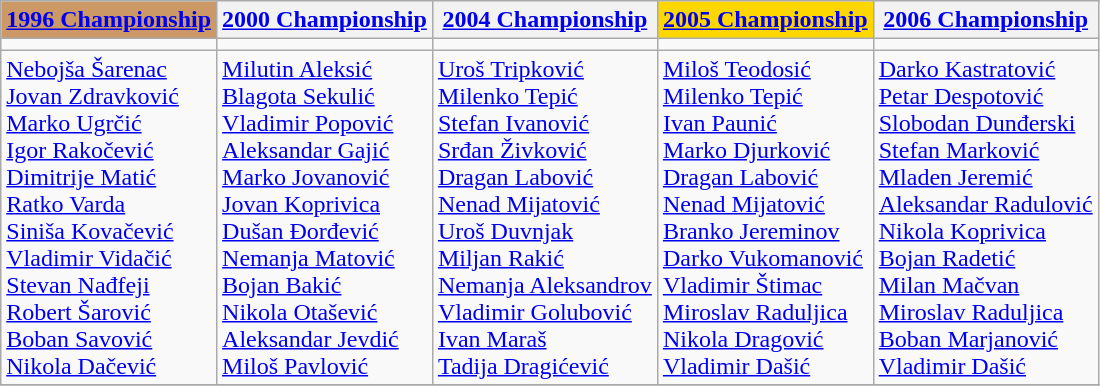<table class="wikitable">
<tr>
<th style="background:#cc9966;"><a href='#'>1996 Championship</a></th>
<th><a href='#'>2000 Championship</a></th>
<th><a href='#'>2004 Championship</a></th>
<th style="background:gold;"><a href='#'>2005 Championship</a></th>
<th><a href='#'>2006 Championship</a></th>
</tr>
<tr>
<td></td>
<td></td>
<td></td>
<td></td>
<td></td>
</tr>
<tr>
<td valign=top><a href='#'>Nebojša Šarenac</a><br><a href='#'>Jovan Zdravković</a><br><a href='#'>Marko Ugrčić</a><br><a href='#'>Igor Rakočević</a><br><a href='#'>Dimitrije Matić</a><br><a href='#'>Ratko Varda</a><br><a href='#'>Siniša Kovačević</a><br><a href='#'>Vladimir Vidačić</a><br><a href='#'>Stevan Nađfeji</a><br><a href='#'>Robert Šarović</a><br><a href='#'>Boban Savović</a><br><a href='#'>Nikola Dačević</a></td>
<td valign=top><a href='#'>Milutin Aleksić</a><br> <a href='#'>Blagota Sekulić</a> <br><a href='#'>Vladimir Popović</a><br> <a href='#'>Aleksandar Gajić</a> <br><a href='#'>Marko Jovanović</a> <br><a href='#'>Jovan Koprivica</a> <br><a href='#'>Dušan Đorđević</a> <br><a href='#'>Nemanja Matović</a> <br><a href='#'>Bojan Bakić</a> <br><a href='#'>Nikola Otašević</a> <br><a href='#'>Aleksandar Jevdić</a> <br><a href='#'>Miloš Pavlović</a></td>
<td valign=top><a href='#'>Uroš Tripković</a><br> <a href='#'>Milenko Tepić</a><br> <a href='#'>Stefan Ivanović</a><br> <a href='#'>Srđan Živković</a><br> <a href='#'>Dragan Labović</a><br><a href='#'>Nenad Mijatović</a><br> <a href='#'>Uroš Duvnjak</a><br> <a href='#'>Miljan Rakić</a><br> <a href='#'>Nemanja Aleksandrov</a><br> <a href='#'>Vladimir Golubović</a><br><a href='#'>Ivan Maraš</a><br> <a href='#'>Tadija Dragićević</a></td>
<td valign=top><a href='#'>Miloš Teodosić</a><br><a href='#'>Milenko Tepić</a><br><a href='#'>Ivan Paunić</a><br><a href='#'>Marko Djurković</a><br><a href='#'>Dragan Labović</a><br><a href='#'>Nenad Mijatović</a><br><a href='#'>Branko Jereminov</a><br><a href='#'>Darko Vukomanović</a><br><a href='#'>Vladimir Štimac</a><br><a href='#'>Miroslav Raduljica</a><br><a href='#'>Nikola Dragović</a><br><a href='#'>Vladimir Dašić</a></td>
<td valign=top><a href='#'>Darko Kastratović</a><br> <a href='#'>Petar Despotović</a><br> <a href='#'>Slobodan Dunđerski</a><br> <a href='#'>Stefan Marković</a><br> <a href='#'>Mladen Jeremić</a><br> <a href='#'>Aleksandar Radulović</a><br> <a href='#'>Nikola Koprivica</a><br> <a href='#'>Bojan Radetić</a><br> <a href='#'>Milan Mačvan</a> <br><a href='#'>Miroslav Raduljica</a><br> <a href='#'>Boban Marjanović</a><br> <a href='#'>Vladimir Dašić</a></td>
</tr>
<tr>
</tr>
</table>
